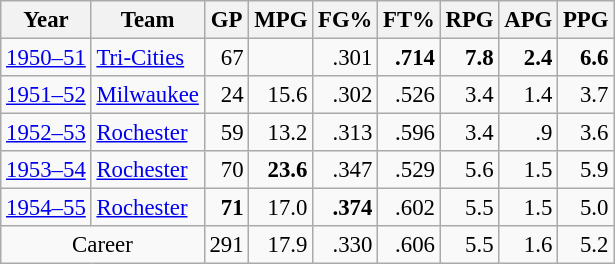<table class="wikitable sortable" style="font-size:95%; text-align:right;">
<tr>
<th>Year</th>
<th>Team</th>
<th>GP</th>
<th>MPG</th>
<th>FG%</th>
<th>FT%</th>
<th>RPG</th>
<th>APG</th>
<th>PPG</th>
</tr>
<tr>
<td style="text-align:left;"><a href='#'>1950–51</a></td>
<td style="text-align:left;"><a href='#'>Tri-Cities</a></td>
<td>67</td>
<td></td>
<td>.301</td>
<td><strong>.714</strong></td>
<td><strong>7.8</strong></td>
<td><strong>2.4</strong></td>
<td><strong>6.6</strong></td>
</tr>
<tr>
<td style="text-align:left;"><a href='#'>1951–52</a></td>
<td style="text-align:left;"><a href='#'>Milwaukee</a></td>
<td>24</td>
<td>15.6</td>
<td>.302</td>
<td>.526</td>
<td>3.4</td>
<td>1.4</td>
<td>3.7</td>
</tr>
<tr>
<td style="text-align:left;"><a href='#'>1952–53</a></td>
<td style="text-align:left;"><a href='#'>Rochester</a></td>
<td>59</td>
<td>13.2</td>
<td>.313</td>
<td>.596</td>
<td>3.4</td>
<td>.9</td>
<td>3.6</td>
</tr>
<tr>
<td style="text-align:left;"><a href='#'>1953–54</a></td>
<td style="text-align:left;"><a href='#'>Rochester</a></td>
<td>70</td>
<td><strong>23.6</strong></td>
<td>.347</td>
<td>.529</td>
<td>5.6</td>
<td>1.5</td>
<td>5.9</td>
</tr>
<tr>
<td style="text-align:left;"><a href='#'>1954–55</a></td>
<td style="text-align:left;"><a href='#'>Rochester</a></td>
<td><strong>71</strong></td>
<td>17.0</td>
<td><strong>.374</strong></td>
<td>.602</td>
<td>5.5</td>
<td>1.5</td>
<td>5.0</td>
</tr>
<tr class="sortbottom">
<td style="text-align:center;" colspan="2">Career</td>
<td>291</td>
<td>17.9</td>
<td>.330</td>
<td>.606</td>
<td>5.5</td>
<td>1.6</td>
<td>5.2</td>
</tr>
</table>
